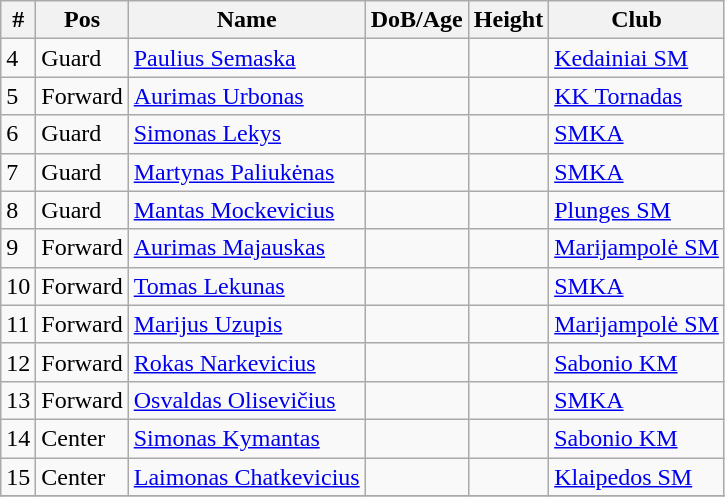<table class="wikitable sortable">
<tr>
<th>#</th>
<th>Pos</th>
<th>Name</th>
<th>DoB/Age</th>
<th>Height</th>
<th>Club</th>
</tr>
<tr>
<td>4</td>
<td>Guard</td>
<td><a href='#'>Paulius Semaska</a></td>
<td></td>
<td></td>
<td> <a href='#'>Kedainiai SM</a></td>
</tr>
<tr>
<td>5</td>
<td>Forward</td>
<td><a href='#'>Aurimas Urbonas</a></td>
<td></td>
<td></td>
<td> <a href='#'>KK Tornadas</a></td>
</tr>
<tr>
<td>6</td>
<td>Guard</td>
<td><a href='#'>Simonas Lekys</a></td>
<td></td>
<td></td>
<td> <a href='#'>SMKA</a></td>
</tr>
<tr>
<td>7</td>
<td>Guard</td>
<td><a href='#'>Martynas Paliukėnas</a></td>
<td></td>
<td></td>
<td> <a href='#'>SMKA</a></td>
</tr>
<tr>
<td>8</td>
<td>Guard</td>
<td><a href='#'>Mantas Mockevicius</a></td>
<td></td>
<td></td>
<td> <a href='#'>Plunges SM</a></td>
</tr>
<tr>
<td>9</td>
<td>Forward</td>
<td><a href='#'>Aurimas Majauskas</a></td>
<td></td>
<td></td>
<td> <a href='#'>Marijampolė SM</a></td>
</tr>
<tr>
<td>10</td>
<td>Forward</td>
<td><a href='#'>Tomas Lekunas</a></td>
<td></td>
<td></td>
<td> <a href='#'>SMKA</a></td>
</tr>
<tr>
<td>11</td>
<td>Forward</td>
<td><a href='#'>Marijus Uzupis</a></td>
<td></td>
<td></td>
<td> <a href='#'>Marijampolė SM</a></td>
</tr>
<tr>
<td>12</td>
<td>Forward</td>
<td><a href='#'>Rokas Narkevicius</a></td>
<td></td>
<td></td>
<td> <a href='#'>Sabonio KM</a></td>
</tr>
<tr>
<td>13</td>
<td>Forward</td>
<td><a href='#'>Osvaldas Olisevičius</a></td>
<td></td>
<td></td>
<td> <a href='#'>SMKA</a></td>
</tr>
<tr>
<td>14</td>
<td>Center</td>
<td><a href='#'>Simonas Kymantas</a></td>
<td></td>
<td></td>
<td> <a href='#'>Sabonio KM</a></td>
</tr>
<tr>
<td>15</td>
<td>Center</td>
<td><a href='#'>Laimonas Chatkevicius</a></td>
<td></td>
<td></td>
<td> <a href='#'>Klaipedos SM</a></td>
</tr>
<tr>
</tr>
</table>
